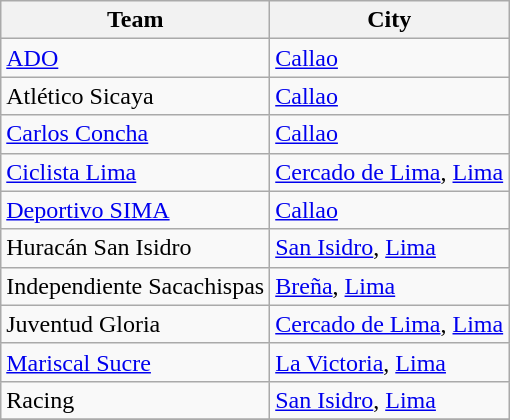<table class="wikitable sortable">
<tr>
<th>Team</th>
<th>City</th>
</tr>
<tr>
<td><a href='#'>ADO</a></td>
<td><a href='#'>Callao</a></td>
</tr>
<tr>
<td>Atlético Sicaya</td>
<td><a href='#'>Callao</a></td>
</tr>
<tr>
<td><a href='#'>Carlos Concha</a></td>
<td><a href='#'>Callao</a></td>
</tr>
<tr>
<td><a href='#'>Ciclista Lima</a></td>
<td><a href='#'>Cercado de Lima</a>, <a href='#'>Lima</a></td>
</tr>
<tr>
<td><a href='#'>Deportivo SIMA</a></td>
<td><a href='#'>Callao</a></td>
</tr>
<tr>
<td>Huracán San Isidro</td>
<td><a href='#'>San Isidro</a>, <a href='#'>Lima</a></td>
</tr>
<tr>
<td>Independiente Sacachispas</td>
<td><a href='#'>Breña</a>, <a href='#'>Lima</a></td>
</tr>
<tr>
<td>Juventud Gloria</td>
<td><a href='#'>Cercado de Lima</a>, <a href='#'>Lima</a></td>
</tr>
<tr>
<td><a href='#'>Mariscal Sucre</a></td>
<td><a href='#'>La Victoria</a>, <a href='#'>Lima</a></td>
</tr>
<tr>
<td>Racing</td>
<td><a href='#'>San Isidro</a>, <a href='#'>Lima</a></td>
</tr>
<tr>
</tr>
</table>
